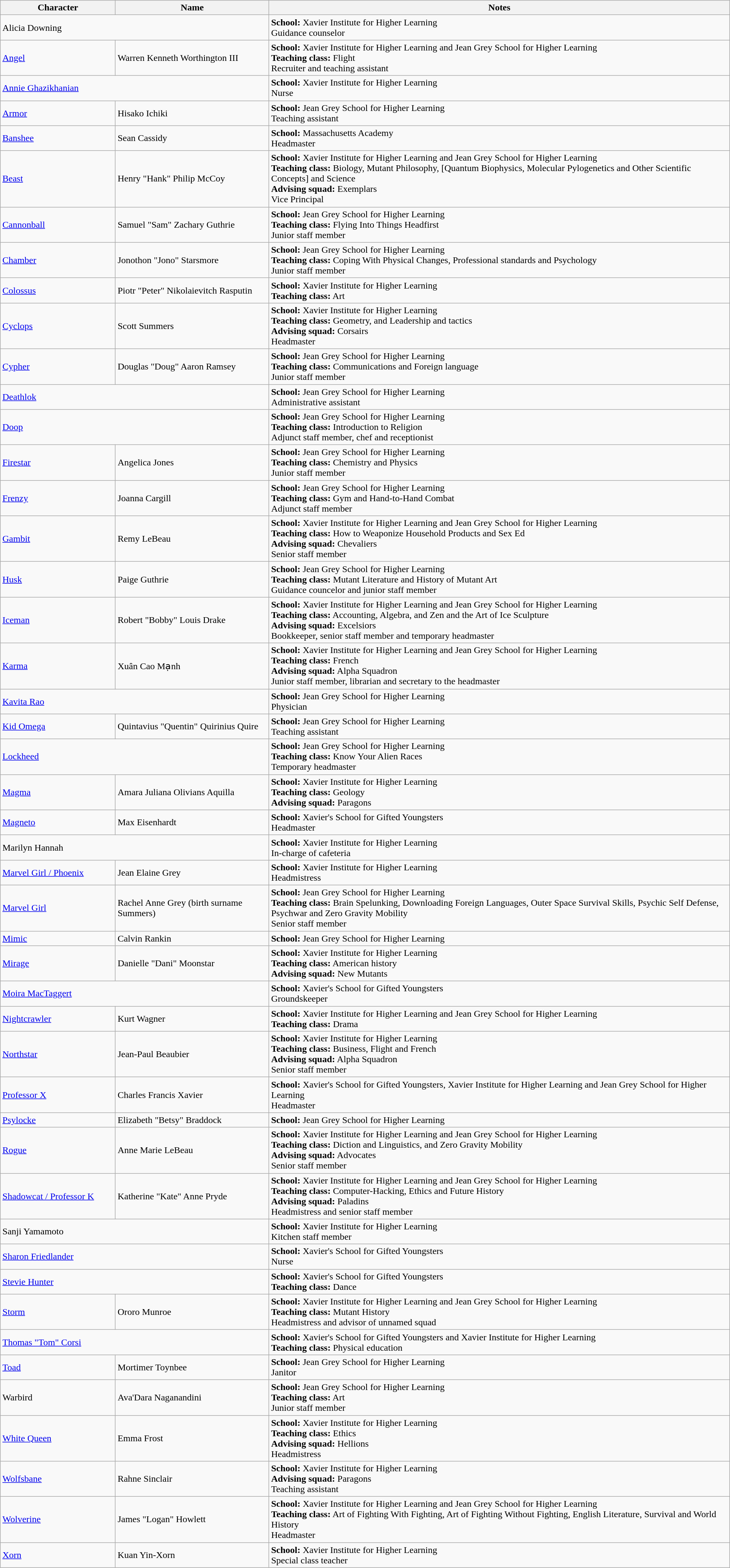<table class="wikitable sortable" style="width:100%;">
<tr>
<th style="width:15%;">Character</th>
<th style="width:20%;">Name</th>
<th style="width:60%;">Notes</th>
</tr>
<tr>
<td colspan=2>Alicia Downing</td>
<td><strong>School:</strong> Xavier Institute for Higher Learning<br>Guidance counselor</td>
</tr>
<tr>
<td><a href='#'>Angel</a></td>
<td>Warren Kenneth Worthington III</td>
<td><strong>School:</strong> Xavier Institute for Higher Learning  and Jean Grey School for Higher Learning<br><strong>Teaching class:</strong> Flight<br>Recruiter and teaching assistant</td>
</tr>
<tr>
<td colspan=2><a href='#'>Annie Ghazikhanian</a></td>
<td><strong>School:</strong> Xavier Institute for Higher Learning<br>Nurse</td>
</tr>
<tr>
<td><a href='#'>Armor</a></td>
<td>Hisako Ichiki</td>
<td><strong>School:</strong> Jean Grey School for Higher Learning<br>Teaching assistant</td>
</tr>
<tr>
<td><a href='#'>Banshee</a></td>
<td>Sean Cassidy</td>
<td><strong>School:</strong> Massachusetts Academy<br>Headmaster</td>
</tr>
<tr>
<td><a href='#'>Beast</a></td>
<td>Henry "Hank" Philip McCoy</td>
<td><strong>School:</strong> Xavier Institute for Higher Learning and Jean Grey School for Higher Learning<br><strong>Teaching class:</strong> Biology, Mutant Philosophy, [Quantum Biophysics, Molecular Pylogenetics and Other Scientific Concepts] and Science<br><strong>Advising squad:</strong> Exemplars<br>Vice Principal</td>
</tr>
<tr>
<td><a href='#'>Cannonball</a></td>
<td>Samuel "Sam" Zachary Guthrie</td>
<td><strong>School:</strong> Jean Grey School for Higher Learning<br><strong>Teaching class:</strong> Flying Into Things Headfirst<br>Junior staff member</td>
</tr>
<tr>
<td><a href='#'>Chamber</a></td>
<td>Jonothon "Jono" Starsmore</td>
<td><strong>School:</strong> Jean Grey School for Higher Learning<br><strong>Teaching class:</strong> Coping With Physical Changes, Professional standards and Psychology<br>Junior staff member</td>
</tr>
<tr>
<td><a href='#'>Colossus</a></td>
<td>Piotr "Peter" Nikolaievitch Rasputin</td>
<td><strong>School:</strong> Xavier Institute for Higher Learning<br><strong>Teaching class:</strong> Art</td>
</tr>
<tr>
<td><a href='#'>Cyclops</a></td>
<td>Scott Summers</td>
<td><strong>School:</strong> Xavier Institute for Higher Learning<br><strong>Teaching class:</strong> Geometry, and Leadership and tactics<br><strong>Advising squad:</strong> Corsairs<br>Headmaster</td>
</tr>
<tr>
<td><a href='#'>Cypher</a></td>
<td>Douglas "Doug" Aaron Ramsey</td>
<td><strong>School:</strong> Jean Grey School for Higher Learning<br><strong>Teaching class:</strong> Communications and Foreign language<br>Junior staff member</td>
</tr>
<tr>
<td colspan=2><a href='#'>Deathlok</a></td>
<td><strong>School:</strong> Jean Grey School for Higher Learning<br>Administrative assistant</td>
</tr>
<tr>
<td colspan=2><a href='#'>Doop</a></td>
<td><strong>School:</strong> Jean Grey School for Higher Learning<br><strong>Teaching class:</strong> Introduction to Religion<br>Adjunct staff member, chef and receptionist</td>
</tr>
<tr>
<td><a href='#'>Firestar</a></td>
<td>Angelica Jones</td>
<td><strong>School:</strong> Jean Grey School for Higher Learning<br><strong>Teaching class:</strong> Chemistry and Physics<br>Junior staff member</td>
</tr>
<tr>
<td><a href='#'>Frenzy</a></td>
<td>Joanna Cargill</td>
<td><strong>School:</strong> Jean Grey School for Higher Learning<br><strong>Teaching class:</strong> Gym and Hand-to-Hand Combat<br>Adjunct staff member</td>
</tr>
<tr>
<td><a href='#'>Gambit</a></td>
<td>Remy LeBeau</td>
<td><strong>School:</strong> Xavier Institute for Higher Learning and Jean Grey School for Higher Learning<br><strong>Teaching class:</strong> How to Weaponize Household Products and Sex Ed<br><strong>Advising squad:</strong> Chevaliers<br>Senior staff member</td>
</tr>
<tr>
<td><a href='#'>Husk</a></td>
<td>Paige Guthrie</td>
<td><strong>School:</strong> Jean Grey School for Higher Learning<br><strong>Teaching class:</strong> Mutant Literature and History of Mutant Art<br>Guidance councelor and junior staff member</td>
</tr>
<tr>
<td><a href='#'>Iceman</a></td>
<td>Robert "Bobby" Louis Drake</td>
<td><strong>School:</strong> Xavier Institute for Higher Learning and Jean Grey School for Higher Learning<br><strong>Teaching class:</strong> Accounting, Algebra, and Zen and the Art of Ice Sculpture<br><strong>Advising squad:</strong> Excelsiors<br>Bookkeeper, senior staff member and temporary headmaster</td>
</tr>
<tr>
<td><a href='#'>Karma</a></td>
<td>Xuân Cao Mạnh</td>
<td><strong>School:</strong> Xavier Institute for Higher Learning and Jean Grey School for Higher Learning<br><strong>Teaching class:</strong> French<br><strong>Advising squad:</strong> Alpha Squadron<br>Junior staff member, librarian and secretary to the headmaster</td>
</tr>
<tr>
<td colspan=2><a href='#'>Kavita Rao</a></td>
<td><strong>School:</strong> Jean Grey School for Higher Learning<br>Physician</td>
</tr>
<tr>
<td><a href='#'>Kid Omega</a></td>
<td>Quintavius "Quentin" Quirinius Quire</td>
<td><strong>School:</strong> Jean Grey School for Higher Learning<br>Teaching assistant</td>
</tr>
<tr>
<td colspan=2><a href='#'>Lockheed</a></td>
<td><strong>School:</strong> Jean Grey School for Higher Learning<br><strong>Teaching class:</strong> Know Your Alien Races<br>Temporary headmaster</td>
</tr>
<tr>
<td><a href='#'>Magma</a></td>
<td>Amara Juliana Olivians Aquilla</td>
<td><strong>School:</strong> Xavier Institute for Higher Learning<br><strong>Teaching class:</strong> Geology<br><strong>Advising squad:</strong> Paragons</td>
</tr>
<tr>
<td><a href='#'>Magneto</a></td>
<td>Max Eisenhardt</td>
<td><strong>School:</strong> Xavier's School for Gifted Youngsters<br>Headmaster</td>
</tr>
<tr>
<td colspan=2>Marilyn Hannah</td>
<td><strong>School:</strong> Xavier Institute for Higher Learning<br>In-charge of cafeteria</td>
</tr>
<tr>
<td><a href='#'>Marvel Girl / Phoenix</a></td>
<td>Jean Elaine Grey</td>
<td><strong>School:</strong> Xavier Institute for Higher Learning<br>Headmistress</td>
</tr>
<tr>
<td><a href='#'>Marvel Girl</a></td>
<td>Rachel Anne Grey (birth surname Summers)</td>
<td><strong>School:</strong> Jean Grey School for Higher Learning<br><strong>Teaching class:</strong> Brain Spelunking, Downloading Foreign Languages, Outer Space Survival Skills, Psychic Self Defense, Psychwar and Zero Gravity Mobility<br>Senior staff member</td>
</tr>
<tr>
<td><a href='#'>Mimic</a></td>
<td>Calvin Rankin</td>
<td><strong>School:</strong> Jean Grey School for Higher Learning</td>
</tr>
<tr>
<td><a href='#'>Mirage</a></td>
<td>Danielle "Dani" Moonstar</td>
<td><strong>School:</strong> Xavier Institute for Higher Learning<br><strong>Teaching class:</strong> American history<br><strong>Advising squad:</strong> New Mutants</td>
</tr>
<tr>
<td colspan=2><a href='#'>Moira MacTaggert</a></td>
<td><strong>School:</strong> Xavier's School for Gifted Youngsters<br>Groundskeeper</td>
</tr>
<tr>
<td><a href='#'>Nightcrawler</a></td>
<td>Kurt Wagner</td>
<td><strong>School:</strong> Xavier Institute for Higher Learning and Jean Grey School for Higher Learning<br><strong>Teaching class:</strong> Drama</td>
</tr>
<tr>
<td><a href='#'>Northstar</a></td>
<td>Jean-Paul Beaubier</td>
<td><strong>School:</strong> Xavier Institute for Higher Learning<br><strong>Teaching class:</strong> Business, Flight and French<br><strong>Advising squad:</strong> Alpha Squadron<br>Senior staff member</td>
</tr>
<tr>
<td><a href='#'>Professor X</a></td>
<td>Charles Francis Xavier</td>
<td><strong>School:</strong> Xavier's School for Gifted Youngsters, Xavier Institute for Higher Learning and Jean Grey School for Higher Learning<br>Headmaster</td>
</tr>
<tr>
<td><a href='#'>Psylocke</a></td>
<td>Elizabeth "Betsy" Braddock</td>
<td><strong>School:</strong> Jean Grey School for Higher Learning</td>
</tr>
<tr>
<td><a href='#'>Rogue</a></td>
<td>Anne Marie LeBeau</td>
<td><strong>School:</strong> Xavier Institute for Higher Learning and Jean Grey School for Higher Learning<br><strong>Teaching class:</strong> Diction and Linguistics, and Zero Gravity Mobility<br><strong>Advising squad:</strong> Advocates<br>Senior staff member</td>
</tr>
<tr>
<td><a href='#'>Shadowcat / Professor K</a></td>
<td>Katherine "Kate" Anne Pryde</td>
<td><strong>School:</strong> Xavier Institute for Higher Learning and Jean Grey School for Higher Learning<br><strong>Teaching class:</strong> Computer-Hacking, Ethics and Future History<br><strong>Advising squad:</strong> Paladins<br>Headmistress and senior staff member</td>
</tr>
<tr>
<td colspan=2>Sanji Yamamoto</td>
<td><strong>School:</strong> Xavier Institute for Higher Learning<br>Kitchen staff member</td>
</tr>
<tr>
<td colspan=2><a href='#'>Sharon Friedlander</a></td>
<td><strong>School:</strong> Xavier's School for Gifted Youngsters<br>Nurse</td>
</tr>
<tr>
<td colspan=2><a href='#'>Stevie Hunter</a></td>
<td><strong>School:</strong> Xavier's School for Gifted Youngsters<br><strong>Teaching class:</strong> Dance</td>
</tr>
<tr>
<td><a href='#'>Storm</a></td>
<td>Ororo Munroe</td>
<td><strong>School:</strong> Xavier Institute for Higher Learning and Jean Grey School for Higher Learning<br><strong>Teaching class:</strong> Mutant History<br>Headmistress and advisor of unnamed squad</td>
</tr>
<tr>
<td colspan=2><a href='#'>Thomas "Tom" Corsi</a></td>
<td><strong>School:</strong> Xavier's School for Gifted Youngsters and Xavier Institute for Higher Learning<br><strong>Teaching class:</strong> Physical education</td>
</tr>
<tr>
<td><a href='#'>Toad</a></td>
<td>Mortimer Toynbee</td>
<td><strong>School:</strong> Jean Grey School for Higher Learning<br>Janitor</td>
</tr>
<tr>
<td>Warbird</td>
<td>Ava'Dara Naganandini</td>
<td><strong>School:</strong> Jean Grey School for Higher Learning<br><strong>Teaching class:</strong> Art<br>Junior staff member</td>
</tr>
<tr>
<td><a href='#'>White Queen</a></td>
<td>Emma Frost</td>
<td><strong>School:</strong> Xavier Institute for Higher Learning<br><strong>Teaching class:</strong> Ethics<br><strong>Advising squad:</strong> Hellions<br>Headmistress</td>
</tr>
<tr>
<td><a href='#'>Wolfsbane</a></td>
<td>Rahne Sinclair</td>
<td><strong>School:</strong> Xavier Institute for Higher Learning<br><strong>Advising squad:</strong> Paragons<br>Teaching assistant</td>
</tr>
<tr>
<td><a href='#'>Wolverine</a></td>
<td>James "Logan" Howlett</td>
<td><strong>School:</strong> Xavier Institute for Higher Learning and Jean Grey School for Higher Learning<br><strong>Teaching class:</strong> Art of Fighting With Fighting, Art of Fighting Without Fighting, English Literature, Survival and World History<br>Headmaster</td>
</tr>
<tr>
<td><a href='#'>Xorn</a></td>
<td>Kuan Yin-Xorn</td>
<td><strong>School:</strong> Xavier Institute for Higher Learning<br>Special class teacher</td>
</tr>
</table>
